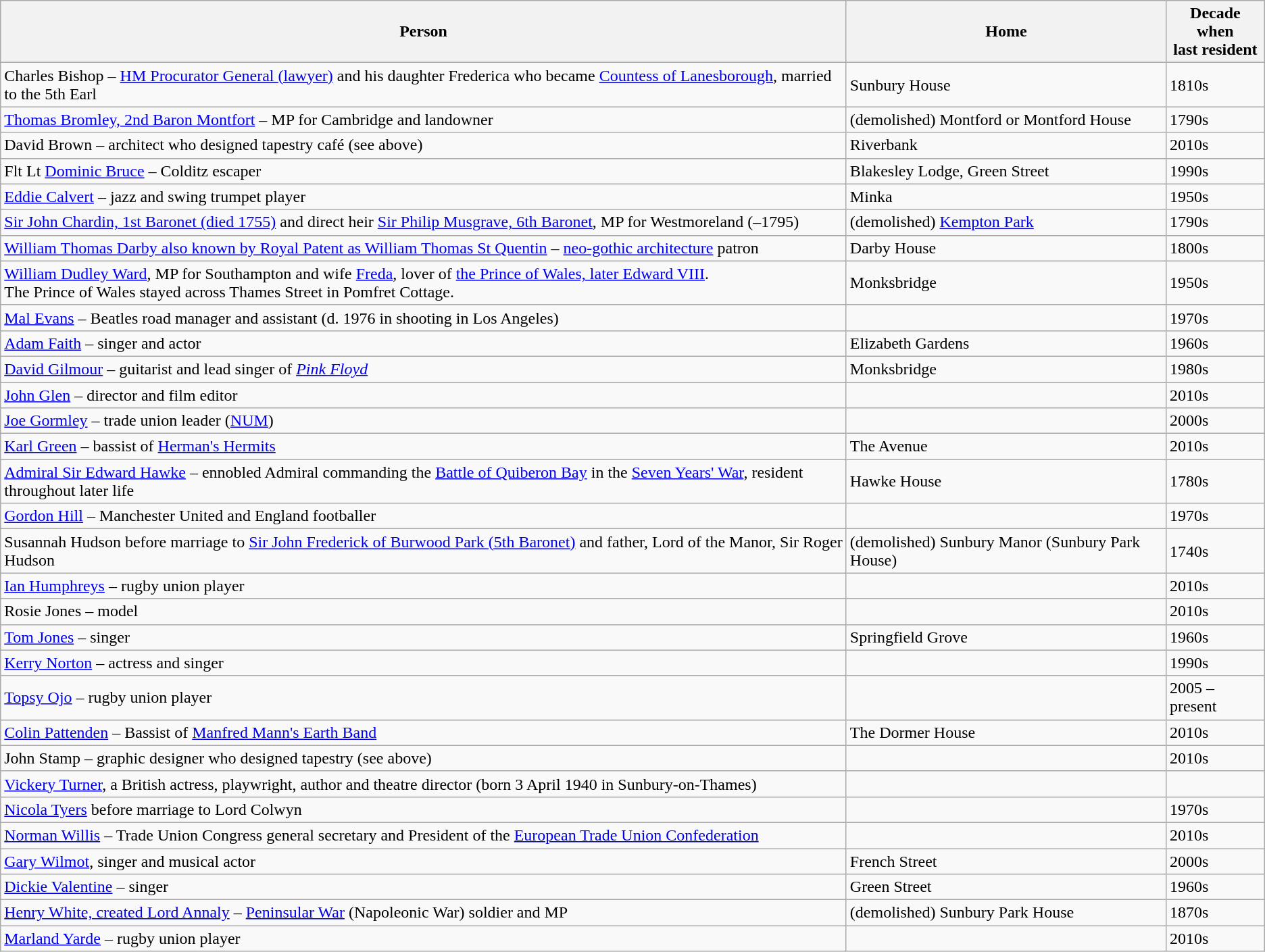<table class="wikitable sortable">
<tr>
<th>Person</th>
<th>Home</th>
<th>Decade when<br>last resident</th>
</tr>
<tr>
<td>Charles Bishop – <a href='#'>HM Procurator General (lawyer)</a> and his daughter Frederica who became <a href='#'>Countess of Lanesborough</a>, married to the 5th Earl</td>
<td>Sunbury House</td>
<td>1810s</td>
</tr>
<tr>
<td><a href='#'>Thomas Bromley, 2nd Baron Montfort</a> – MP for Cambridge and landowner</td>
<td>(demolished) Montford or Montford House</td>
<td>1790s</td>
</tr>
<tr>
<td>David Brown – architect who designed tapestry café (see above)</td>
<td>Riverbank</td>
<td>2010s</td>
</tr>
<tr>
<td>Flt Lt <a href='#'>Dominic Bruce</a> – Colditz escaper</td>
<td>Blakesley Lodge, Green Street</td>
<td>1990s</td>
</tr>
<tr>
<td><a href='#'>Eddie Calvert</a> – jazz and swing trumpet player</td>
<td>Minka</td>
<td>1950s</td>
</tr>
<tr>
<td><a href='#'>Sir John Chardin, 1st Baronet (died 1755)</a> and direct heir <a href='#'>Sir Philip Musgrave, 6th Baronet</a>, MP for Westmoreland (–1795)</td>
<td>(demolished) <a href='#'>Kempton Park</a></td>
<td>1790s</td>
</tr>
<tr>
<td><a href='#'>William Thomas Darby also known by Royal Patent as William Thomas St Quentin</a> – <a href='#'>neo-gothic architecture</a> patron</td>
<td>Darby House</td>
<td>1800s</td>
</tr>
<tr>
<td><a href='#'>William Dudley Ward</a>, MP for Southampton and wife <a href='#'>Freda</a>, lover of <a href='#'>the Prince of Wales, later Edward VIII</a>.<br>The Prince of Wales stayed across Thames Street in Pomfret Cottage.</td>
<td>Monksbridge</td>
<td>1950s</td>
</tr>
<tr>
<td><a href='#'>Mal Evans</a> – Beatles road manager and assistant (d. 1976 in shooting in Los Angeles)</td>
<td></td>
<td>1970s</td>
</tr>
<tr>
<td><a href='#'>Adam Faith</a> – singer and actor</td>
<td>Elizabeth Gardens</td>
<td>1960s</td>
</tr>
<tr>
<td><a href='#'>David Gilmour</a> – guitarist and lead singer of <em><a href='#'>Pink Floyd</a></em></td>
<td>Monksbridge</td>
<td>1980s</td>
</tr>
<tr>
<td><a href='#'>John Glen</a> – director and film editor</td>
<td></td>
<td>2010s</td>
</tr>
<tr>
<td><a href='#'>Joe Gormley</a> – trade union leader (<a href='#'>NUM</a>)</td>
<td></td>
<td>2000s</td>
</tr>
<tr>
<td><a href='#'>Karl Green</a> – bassist of <a href='#'>Herman's Hermits</a></td>
<td>The Avenue</td>
<td>2010s</td>
</tr>
<tr>
<td><a href='#'>Admiral Sir Edward Hawke</a> – ennobled Admiral commanding the <a href='#'>Battle of Quiberon Bay</a> in the <a href='#'>Seven Years' War</a>, resident throughout later life</td>
<td>Hawke House</td>
<td>1780s</td>
</tr>
<tr>
<td><a href='#'>Gordon Hill</a> – Manchester United and England footballer</td>
<td></td>
<td>1970s</td>
</tr>
<tr>
<td>Susannah Hudson before marriage to <a href='#'>Sir John Frederick of Burwood Park (5th Baronet)</a> and father, Lord of the Manor, Sir Roger Hudson</td>
<td>(demolished) Sunbury Manor (Sunbury Park House)</td>
<td>1740s</td>
</tr>
<tr>
<td><a href='#'>Ian Humphreys</a> – rugby union player</td>
<td></td>
<td>2010s</td>
</tr>
<tr>
<td>Rosie Jones – model</td>
<td></td>
<td>2010s</td>
</tr>
<tr>
<td><a href='#'>Tom Jones</a> – singer</td>
<td>Springfield Grove</td>
<td>1960s</td>
</tr>
<tr>
<td><a href='#'>Kerry Norton</a> – actress and singer</td>
<td></td>
<td>1990s</td>
</tr>
<tr>
<td><a href='#'>Topsy Ojo</a> – rugby union player</td>
<td></td>
<td>2005 – present</td>
</tr>
<tr>
<td><a href='#'>Colin Pattenden</a> – Bassist of <a href='#'>Manfred Mann's Earth Band</a></td>
<td>The Dormer House</td>
<td>2010s</td>
</tr>
<tr>
<td>John Stamp – graphic designer who designed tapestry (see above)</td>
<td></td>
<td>2010s</td>
</tr>
<tr>
<td><a href='#'>Vickery Turner</a>, a British actress, playwright, author and theatre director (born 3 April 1940 in Sunbury-on-Thames)</td>
<td></td>
<td></td>
</tr>
<tr>
<td><a href='#'>Nicola Tyers</a> before marriage to Lord Colwyn</td>
<td></td>
<td>1970s</td>
</tr>
<tr>
<td><a href='#'>Norman Willis</a> – Trade Union Congress general secretary and President of the <a href='#'>European Trade Union Confederation</a></td>
<td></td>
<td>2010s</td>
</tr>
<tr>
<td><a href='#'>Gary Wilmot</a>, singer and musical actor</td>
<td>French Street</td>
<td>2000s</td>
</tr>
<tr>
<td><a href='#'>Dickie Valentine</a> – singer</td>
<td>Green Street</td>
<td>1960s</td>
</tr>
<tr>
<td><a href='#'>Henry White, created Lord Annaly</a> – <a href='#'>Peninsular War</a> (Napoleonic War) soldier and MP</td>
<td>(demolished) Sunbury Park House</td>
<td>1870s</td>
</tr>
<tr>
<td><a href='#'>Marland Yarde</a> – rugby union player</td>
<td></td>
<td>2010s</td>
</tr>
</table>
